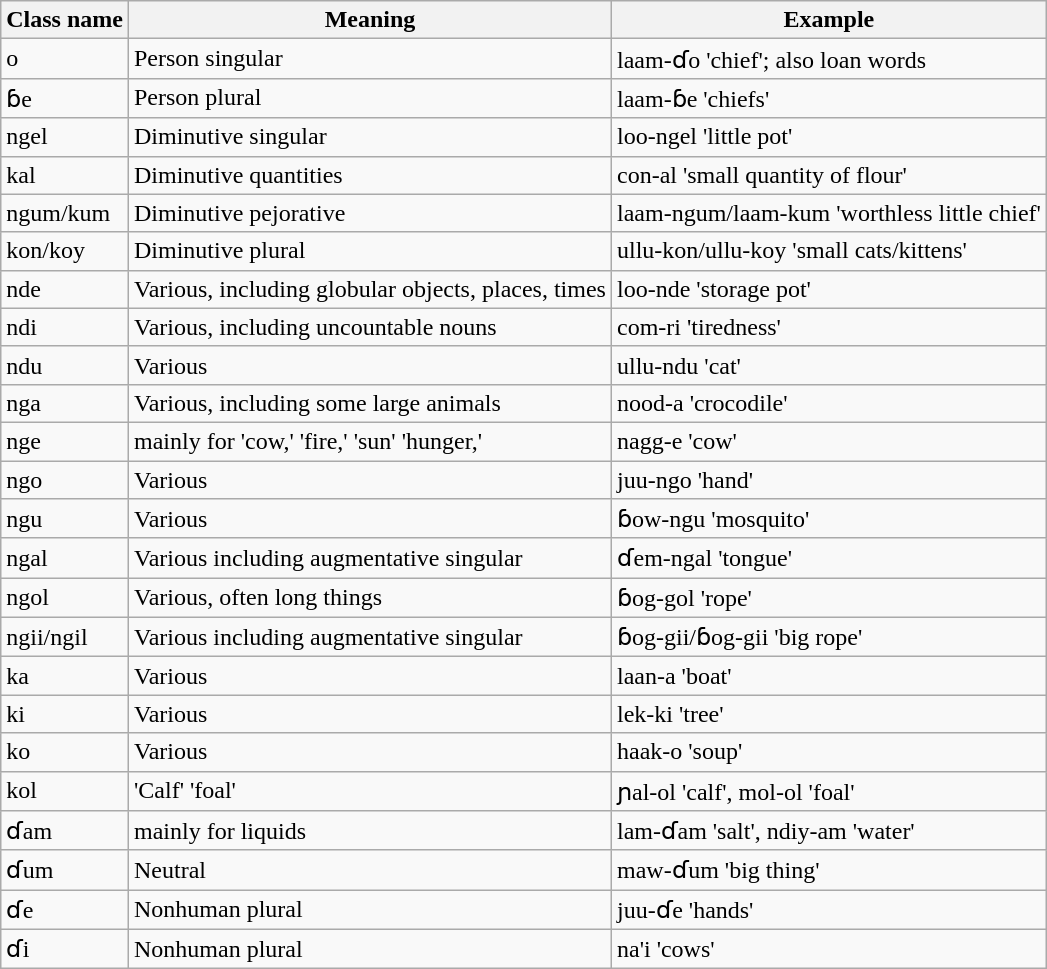<table class="wikitable">
<tr>
<th>Class name</th>
<th>Meaning</th>
<th>Example</th>
</tr>
<tr>
<td>o </td>
<td>Person singular</td>
<td>laam-ɗo 'chief'; also loan words</td>
</tr>
<tr>
<td>ɓe </td>
<td>Person plural</td>
<td>laam-ɓe 'chiefs'</td>
</tr>
<tr>
<td>ngel </td>
<td>Diminutive singular</td>
<td>loo-ngel 'little pot'</td>
</tr>
<tr>
<td>kal </td>
<td>Diminutive quantities</td>
<td>con-al 'small quantity of flour'</td>
</tr>
<tr>
<td>ngum/kum </td>
<td>Diminutive pejorative</td>
<td>laam-ngum/laam-kum 'worthless little chief'</td>
</tr>
<tr>
<td>kon/koy </td>
<td>Diminutive plural</td>
<td>ullu-kon/ullu-koy 'small cats/kittens'</td>
</tr>
<tr>
<td>nde </td>
<td>Various, including globular objects, places, times</td>
<td>loo-nde 'storage pot'</td>
</tr>
<tr>
<td>ndi </td>
<td>Various, including uncountable nouns</td>
<td>com-ri 'tiredness'</td>
</tr>
<tr>
<td>ndu </td>
<td>Various</td>
<td>ullu-ndu 'cat'</td>
</tr>
<tr>
<td>nga </td>
<td>Various, including some large animals</td>
<td>nood-a 'crocodile'</td>
</tr>
<tr>
<td>nge </td>
<td>mainly for 'cow,' 'fire,' 'sun' 'hunger,'</td>
<td>nagg-e 'cow'</td>
</tr>
<tr>
<td>ngo </td>
<td>Various</td>
<td>juu-ngo 'hand'</td>
</tr>
<tr>
<td>ngu </td>
<td>Various</td>
<td>ɓow-ngu 'mosquito'</td>
</tr>
<tr>
<td>ngal </td>
<td>Various including augmentative singular</td>
<td>ɗem-ngal  'tongue'</td>
</tr>
<tr>
<td>ngol </td>
<td>Various, often long things</td>
<td>ɓog-gol 'rope'</td>
</tr>
<tr>
<td>ngii/ngil </td>
<td>Various including augmentative singular</td>
<td>ɓog-gii/ɓog-gii 'big rope'</td>
</tr>
<tr>
<td>ka </td>
<td>Various</td>
<td>laan-a 'boat'</td>
</tr>
<tr>
<td>ki </td>
<td>Various</td>
<td>lek-ki 'tree'</td>
</tr>
<tr>
<td>ko </td>
<td>Various</td>
<td>haak-o 'soup'</td>
</tr>
<tr>
<td>kol </td>
<td>'Calf' 'foal'</td>
<td>ɲal-ol 'calf', mol-ol 'foal'</td>
</tr>
<tr>
<td>ɗam </td>
<td>mainly for liquids</td>
<td>lam-ɗam 'salt', ndiy-am 'water'</td>
</tr>
<tr>
<td>ɗum </td>
<td>Neutral</td>
<td>maw-ɗum 'big thing'</td>
</tr>
<tr>
<td>ɗe </td>
<td>Nonhuman plural</td>
<td>juu-ɗe 'hands'</td>
</tr>
<tr>
<td>ɗi </td>
<td>Nonhuman plural</td>
<td>na'i 'cows'</td>
</tr>
</table>
